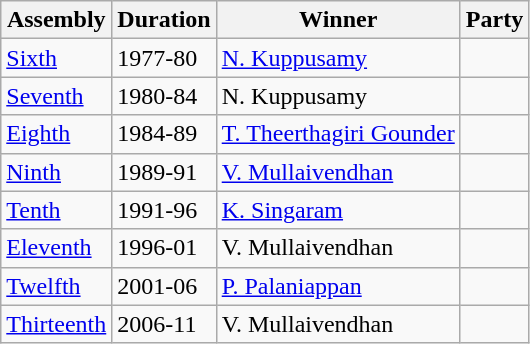<table class="wikitable sortable">
<tr>
<th>Assembly</th>
<th>Duration</th>
<th>Winner</th>
<th colspan="2">Party</th>
</tr>
<tr>
<td><a href='#'>Sixth</a></td>
<td>1977-80</td>
<td><a href='#'>N. Kuppusamy</a></td>
<td></td>
</tr>
<tr>
<td><a href='#'>Seventh</a></td>
<td>1980-84</td>
<td>N. Kuppusamy</td>
<td></td>
</tr>
<tr>
<td><a href='#'>Eighth</a></td>
<td>1984-89</td>
<td><a href='#'>T. Theerthagiri Gounder</a></td>
<td></td>
</tr>
<tr>
<td><a href='#'>Ninth</a></td>
<td>1989-91</td>
<td><a href='#'>V. Mullaivendhan</a></td>
<td></td>
</tr>
<tr>
<td><a href='#'>Tenth</a></td>
<td>1991-96</td>
<td><a href='#'>K. Singaram</a></td>
<td></td>
</tr>
<tr>
<td><a href='#'>Eleventh</a></td>
<td>1996-01</td>
<td>V. Mullaivendhan</td>
<td></td>
</tr>
<tr>
<td><a href='#'>Twelfth</a></td>
<td>2001-06</td>
<td><a href='#'>P. Palaniappan</a></td>
<td></td>
</tr>
<tr>
<td><a href='#'>Thirteenth</a></td>
<td>2006-11</td>
<td>V. Mullaivendhan</td>
<td></td>
</tr>
</table>
